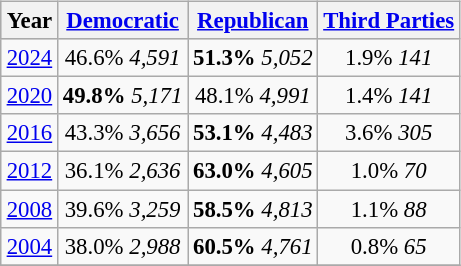<table class="wikitable"  style="float:right; margin:1em; font-size:95%;">
<tr style="background:lightgrey;">
<th>Year</th>
<th><a href='#'>Democratic</a></th>
<th><a href='#'>Republican</a></th>
<th><a href='#'>Third Parties</a></th>
</tr>
<tr>
<td align="center" ><a href='#'>2024</a></td>
<td align="center" >46.6% <em>4,591</em></td>
<td align="center" ><strong>51.3%</strong> <em>5,052</em></td>
<td align="center" >1.9% <em>141</em></td>
</tr>
<tr>
<td align="center" ><a href='#'>2020</a></td>
<td align="center" ><strong>49.8%</strong> <em>5,171</em></td>
<td align="center" >48.1% <em>4,991</em></td>
<td align="center" >1.4% <em>141</em></td>
</tr>
<tr>
<td align="center" ><a href='#'>2016</a></td>
<td align="center" >43.3% <em>3,656</em></td>
<td align="center" ><strong>53.1%</strong> <em>4,483</em></td>
<td align="center" >3.6% <em>305</em></td>
</tr>
<tr>
<td align="center" ><a href='#'>2012</a></td>
<td align="center" >36.1% <em>2,636</em></td>
<td align="center" ><strong>63.0%</strong> <em>4,605</em></td>
<td align="center" >1.0% <em>70</em></td>
</tr>
<tr>
<td align="center" ><a href='#'>2008</a></td>
<td align="center" >39.6% <em>3,259</em></td>
<td align="center" ><strong>58.5%</strong> <em>4,813</em></td>
<td align="center" >1.1% <em>88</em></td>
</tr>
<tr>
<td align="center" ><a href='#'>2004</a></td>
<td align="center" >38.0% <em>2,988</em></td>
<td align="center" ><strong>60.5%</strong> <em>4,761</em></td>
<td align="center" >0.8% <em>65</em></td>
</tr>
<tr>
</tr>
</table>
